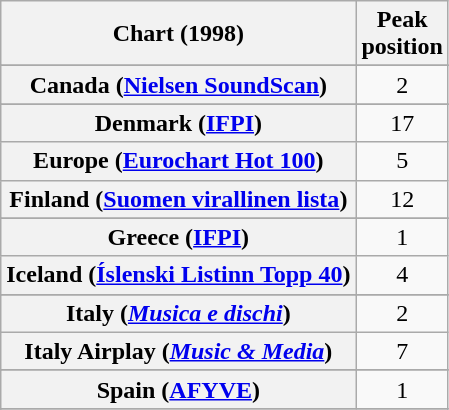<table class="wikitable sortable plainrowheaders" style="text-align:center">
<tr>
<th scope="col">Chart (1998)</th>
<th scope="col">Peak<br>position</th>
</tr>
<tr>
</tr>
<tr>
</tr>
<tr>
</tr>
<tr>
</tr>
<tr>
<th scope="row">Canada (<a href='#'>Nielsen SoundScan</a>)</th>
<td>2</td>
</tr>
<tr>
</tr>
<tr>
<th scope="row">Denmark (<a href='#'>IFPI</a>)</th>
<td>17</td>
</tr>
<tr>
<th scope="row">Europe (<a href='#'>Eurochart Hot 100</a>)</th>
<td>5</td>
</tr>
<tr>
<th scope="row">Finland (<a href='#'>Suomen virallinen lista</a>)</th>
<td>12</td>
</tr>
<tr>
</tr>
<tr>
</tr>
<tr>
<th scope="row">Greece (<a href='#'>IFPI</a>)</th>
<td>1</td>
</tr>
<tr>
<th scope="row">Iceland (<a href='#'>Íslenski Listinn Topp 40</a>)</th>
<td>4</td>
</tr>
<tr>
</tr>
<tr>
<th scope="row">Italy (<em><a href='#'>Musica e dischi</a></em>)</th>
<td>2</td>
</tr>
<tr>
<th scope="row">Italy Airplay (<em><a href='#'>Music & Media</a></em>)</th>
<td>7</td>
</tr>
<tr>
</tr>
<tr>
</tr>
<tr>
</tr>
<tr>
</tr>
<tr>
</tr>
<tr>
<th scope="row">Spain (<a href='#'>AFYVE</a>)</th>
<td>1</td>
</tr>
<tr>
</tr>
<tr>
</tr>
<tr>
</tr>
<tr>
</tr>
<tr>
</tr>
<tr>
</tr>
</table>
